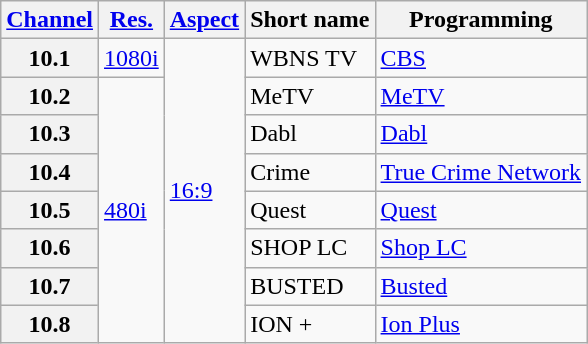<table class="wikitable">
<tr>
<th scope="col"><a href='#'>Channel</a></th>
<th scope="col"><a href='#'>Res.</a></th>
<th scope="col"><a href='#'>Aspect</a></th>
<th scope="col">Short name</th>
<th scope="col">Programming</th>
</tr>
<tr>
<th scope="row">10.1</th>
<td><a href='#'>1080i</a></td>
<td rowspan="8"><a href='#'>16:9</a></td>
<td>WBNS TV</td>
<td><a href='#'>CBS</a></td>
</tr>
<tr>
<th scope="row">10.2</th>
<td rowspan="7"><a href='#'>480i</a></td>
<td>MeTV</td>
<td><a href='#'>MeTV</a></td>
</tr>
<tr>
<th scope="row">10.3</th>
<td>Dabl</td>
<td><a href='#'>Dabl</a></td>
</tr>
<tr>
<th scope="row">10.4</th>
<td>Crime</td>
<td><a href='#'>True Crime Network</a></td>
</tr>
<tr>
<th scope="row">10.5</th>
<td>Quest</td>
<td><a href='#'>Quest</a></td>
</tr>
<tr>
<th scope="row">10.6</th>
<td>SHOP LC</td>
<td><a href='#'>Shop LC</a></td>
</tr>
<tr>
<th scope="row">10.7</th>
<td>BUSTED</td>
<td><a href='#'>Busted</a></td>
</tr>
<tr>
<th scope="row">10.8</th>
<td>ION +</td>
<td><a href='#'>Ion Plus</a></td>
</tr>
</table>
